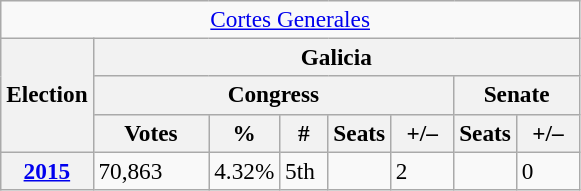<table class="wikitable" style="font-size:97%; text-align:left;">
<tr>
<td colspan="8" align="center"><a href='#'>Cortes Generales</a></td>
</tr>
<tr>
<th rowspan="3">Election</th>
<th colspan="7">Galicia</th>
</tr>
<tr>
<th colspan="5">Congress</th>
<th colspan="2">Senate</th>
</tr>
<tr>
<th width="70">Votes</th>
<th width="35">%</th>
<th width="25">#</th>
<th>Seats</th>
<th width="35">+/–</th>
<th>Seats</th>
<th width="35">+/–</th>
</tr>
<tr>
<th><a href='#'>2015</a></th>
<td>70,863</td>
<td>4.32%</td>
<td>5th</td>
<td></td>
<td>2</td>
<td></td>
<td>0</td>
</tr>
</table>
